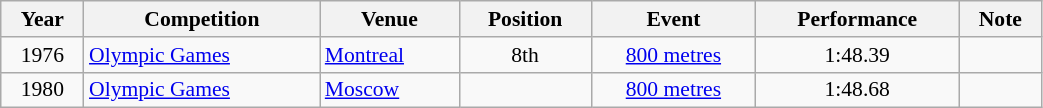<table class="wikitable" width=55% style="font-size:90%; text-align:center;">
<tr>
<th>Year</th>
<th>Competition</th>
<th>Venue</th>
<th>Position</th>
<th>Event</th>
<th>Performance</th>
<th>Note</th>
</tr>
<tr>
<td rowspan=1>1976</td>
<td rowspan=1 align=left><a href='#'>Olympic Games</a></td>
<td rowspan=1 align=left> <a href='#'>Montreal</a></td>
<td>8th</td>
<td><a href='#'>800 metres</a></td>
<td>1:48.39</td>
<td></td>
</tr>
<tr>
<td rowspan=1>1980</td>
<td rowspan=1 align=left><a href='#'>Olympic Games</a></td>
<td rowspan=1 align=left> <a href='#'>Moscow</a></td>
<td></td>
<td><a href='#'>800 metres</a></td>
<td>1:48.68</td>
<td></td>
</tr>
</table>
